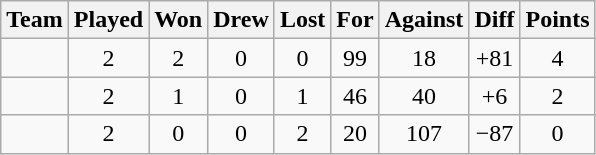<table class="wikitable" style="text-align:center">
<tr>
<th>Team</th>
<th>Played</th>
<th>Won</th>
<th>Drew</th>
<th>Lost</th>
<th>For</th>
<th>Against</th>
<th>Diff</th>
<th>Points</th>
</tr>
<tr>
<td align=left></td>
<td>2</td>
<td>2</td>
<td>0</td>
<td>0</td>
<td>99</td>
<td>18</td>
<td>+81</td>
<td>4</td>
</tr>
<tr>
<td align=left></td>
<td>2</td>
<td>1</td>
<td>0</td>
<td>1</td>
<td>46</td>
<td>40</td>
<td>+6</td>
<td>2</td>
</tr>
<tr>
<td align=left></td>
<td>2</td>
<td>0</td>
<td>0</td>
<td>2</td>
<td>20</td>
<td>107</td>
<td>−87</td>
<td>0</td>
</tr>
</table>
